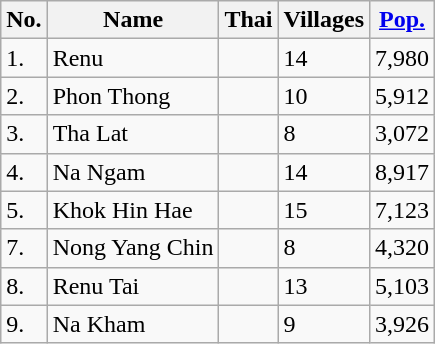<table class="wikitable sortable">
<tr>
<th>No.</th>
<th>Name</th>
<th>Thai</th>
<th>Villages</th>
<th><a href='#'>Pop.</a></th>
</tr>
<tr>
<td>1.</td>
<td>Renu</td>
<td></td>
<td>14</td>
<td>7,980</td>
</tr>
<tr>
<td>2.</td>
<td>Phon Thong</td>
<td></td>
<td>10</td>
<td>5,912</td>
</tr>
<tr>
<td>3.</td>
<td>Tha Lat</td>
<td></td>
<td>8</td>
<td>3,072</td>
</tr>
<tr>
<td>4.</td>
<td>Na Ngam</td>
<td></td>
<td>14</td>
<td>8,917</td>
</tr>
<tr>
<td>5.</td>
<td>Khok Hin Hae</td>
<td></td>
<td>15</td>
<td>7,123</td>
</tr>
<tr>
<td>7.</td>
<td>Nong Yang Chin</td>
<td></td>
<td>8</td>
<td>4,320</td>
</tr>
<tr>
<td>8.</td>
<td>Renu Tai</td>
<td></td>
<td>13</td>
<td>5,103</td>
</tr>
<tr>
<td>9.</td>
<td>Na Kham</td>
<td></td>
<td>9</td>
<td>3,926</td>
</tr>
</table>
